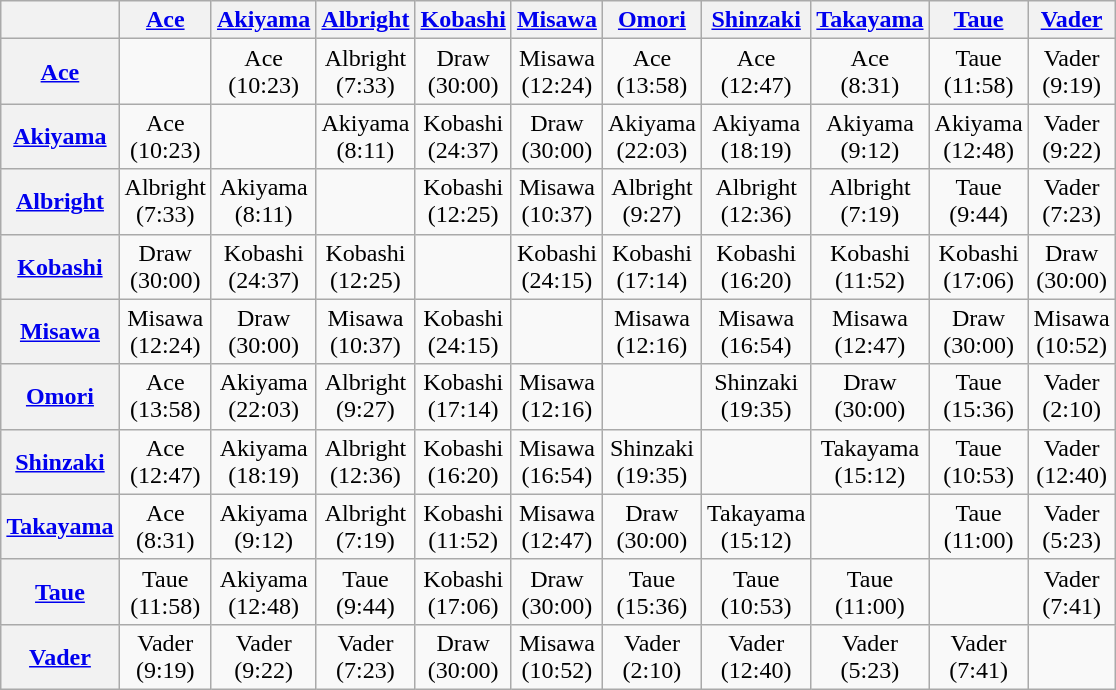<table class="wikitable" style="margin: 1em auto 1em auto; text-align:center;">
<tr>
<th></th>
<th><a href='#'>Ace</a></th>
<th><a href='#'>Akiyama</a></th>
<th><a href='#'>Albright</a></th>
<th><a href='#'>Kobashi</a></th>
<th><a href='#'>Misawa</a></th>
<th><a href='#'>Omori</a></th>
<th><a href='#'>Shinzaki</a></th>
<th><a href='#'>Takayama</a></th>
<th><a href='#'>Taue</a></th>
<th><a href='#'>Vader</a></th>
</tr>
<tr>
<th><a href='#'>Ace</a></th>
<td></td>
<td>Ace<br>(10:23)</td>
<td>Albright<br>(7:33)</td>
<td>Draw<br>(30:00)</td>
<td>Misawa<br>(12:24)</td>
<td>Ace<br>(13:58)</td>
<td>Ace<br>(12:47)</td>
<td>Ace<br>(8:31)</td>
<td>Taue<br>(11:58)</td>
<td>Vader<br>(9:19)</td>
</tr>
<tr>
<th><a href='#'>Akiyama</a></th>
<td>Ace<br>(10:23)</td>
<td></td>
<td>Akiyama<br>(8:11)</td>
<td>Kobashi<br>(24:37)</td>
<td>Draw<br>(30:00)</td>
<td>Akiyama<br>(22:03)</td>
<td>Akiyama<br>(18:19)</td>
<td>Akiyama<br>(9:12)</td>
<td>Akiyama<br>(12:48)</td>
<td>Vader<br>(9:22)</td>
</tr>
<tr>
<th><a href='#'>Albright</a></th>
<td>Albright<br>(7:33)</td>
<td>Akiyama<br>(8:11)</td>
<td></td>
<td>Kobashi<br>(12:25)</td>
<td>Misawa<br>(10:37)</td>
<td>Albright<br>(9:27)</td>
<td>Albright<br>(12:36)</td>
<td>Albright<br>(7:19)</td>
<td>Taue<br>(9:44)</td>
<td>Vader<br>(7:23)</td>
</tr>
<tr>
<th><a href='#'>Kobashi</a></th>
<td>Draw<br>(30:00)</td>
<td>Kobashi<br>(24:37)</td>
<td>Kobashi<br>(12:25)</td>
<td></td>
<td>Kobashi<br>(24:15)</td>
<td>Kobashi<br>(17:14)</td>
<td>Kobashi<br>(16:20)</td>
<td>Kobashi<br>(11:52)</td>
<td>Kobashi<br>(17:06)</td>
<td>Draw<br>(30:00)</td>
</tr>
<tr>
<th><a href='#'>Misawa</a></th>
<td>Misawa<br>(12:24)</td>
<td>Draw<br>(30:00)</td>
<td>Misawa<br>(10:37)</td>
<td>Kobashi<br>(24:15)</td>
<td></td>
<td>Misawa<br>(12:16)</td>
<td>Misawa<br>(16:54)</td>
<td>Misawa<br>(12:47)</td>
<td>Draw<br>(30:00)</td>
<td>Misawa<br>(10:52)</td>
</tr>
<tr>
<th><a href='#'>Omori</a></th>
<td>Ace<br>(13:58)</td>
<td>Akiyama<br>(22:03)</td>
<td>Albright<br>(9:27)</td>
<td>Kobashi<br>(17:14)</td>
<td>Misawa<br>(12:16)</td>
<td></td>
<td>Shinzaki<br>(19:35)</td>
<td>Draw<br>(30:00)</td>
<td>Taue<br>(15:36)</td>
<td>Vader<br>(2:10)</td>
</tr>
<tr>
<th><a href='#'>Shinzaki</a></th>
<td>Ace<br>(12:47)</td>
<td>Akiyama<br>(18:19)</td>
<td>Albright<br>(12:36)</td>
<td>Kobashi<br>(16:20)</td>
<td>Misawa<br>(16:54)</td>
<td>Shinzaki<br>(19:35)</td>
<td></td>
<td>Takayama<br>(15:12)</td>
<td>Taue<br>(10:53)</td>
<td>Vader<br>(12:40)</td>
</tr>
<tr>
<th><a href='#'>Takayama</a></th>
<td>Ace<br>(8:31)</td>
<td>Akiyama<br>(9:12)</td>
<td>Albright<br>(7:19)</td>
<td>Kobashi<br>(11:52)</td>
<td>Misawa<br>(12:47)</td>
<td>Draw<br>(30:00)</td>
<td>Takayama<br>(15:12)</td>
<td></td>
<td>Taue<br>(11:00)</td>
<td>Vader<br>(5:23)</td>
</tr>
<tr>
<th><a href='#'>Taue</a></th>
<td>Taue<br>(11:58)</td>
<td>Akiyama<br>(12:48)</td>
<td>Taue<br>(9:44)</td>
<td>Kobashi<br>(17:06)</td>
<td>Draw<br>(30:00)</td>
<td>Taue<br>(15:36)</td>
<td>Taue<br>(10:53)</td>
<td>Taue<br>(11:00)</td>
<td></td>
<td>Vader<br>(7:41)</td>
</tr>
<tr>
<th><a href='#'>Vader</a></th>
<td>Vader<br>(9:19)</td>
<td>Vader<br>(9:22)</td>
<td>Vader<br>(7:23)</td>
<td>Draw<br>(30:00)</td>
<td>Misawa<br>(10:52)</td>
<td>Vader<br>(2:10)</td>
<td>Vader<br>(12:40)</td>
<td>Vader<br>(5:23)</td>
<td>Vader<br>(7:41)</td>
<td></td>
</tr>
</table>
